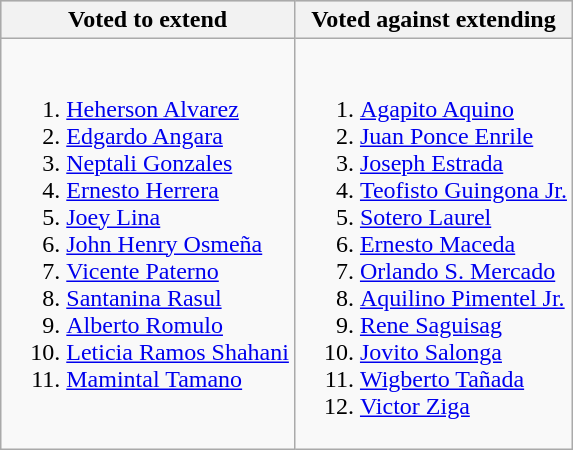<table class="wikitable">
<tr style="background:#ccc;">
<th>Voted to extend</th>
<th>Voted against extending</th>
</tr>
<tr>
<td valign="top"><br><ol><li><a href='#'>Heherson Alvarez</a></li><li><a href='#'>Edgardo Angara</a></li><li><a href='#'>Neptali Gonzales</a></li><li><a href='#'>Ernesto Herrera</a></li><li><a href='#'>Joey Lina</a></li><li><a href='#'>John Henry Osmeña</a></li><li><a href='#'>Vicente Paterno</a></li><li><a href='#'>Santanina Rasul</a></li><li><a href='#'>Alberto Romulo</a></li><li><a href='#'>Leticia Ramos Shahani</a></li><li><a href='#'>Mamintal Tamano</a></li></ol></td>
<td valign="top"><br><ol><li><a href='#'>Agapito Aquino</a></li><li><a href='#'>Juan Ponce Enrile</a></li><li><a href='#'>Joseph Estrada</a></li><li><a href='#'>Teofisto Guingona Jr.</a></li><li><a href='#'>Sotero Laurel</a></li><li><a href='#'>Ernesto Maceda</a></li><li><a href='#'>Orlando S. Mercado</a></li><li><a href='#'>Aquilino Pimentel Jr.</a></li><li><a href='#'>Rene Saguisag</a></li><li><a href='#'>Jovito Salonga</a></li><li><a href='#'>Wigberto Tañada</a></li><li><a href='#'>Victor Ziga</a></li></ol></td>
</tr>
</table>
